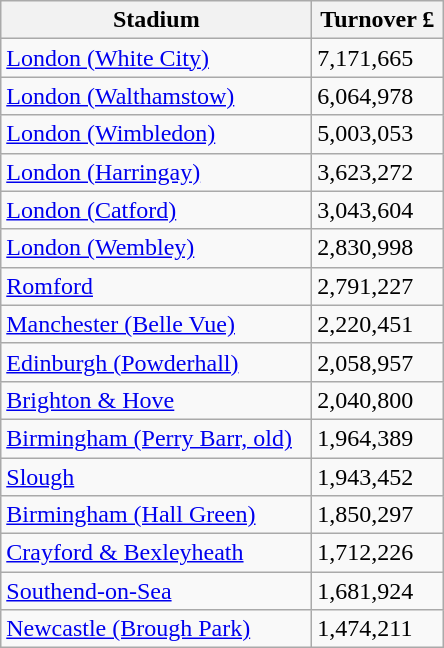<table class="wikitable">
<tr>
<th width=200>Stadium</th>
<th width=80>Turnover £</th>
</tr>
<tr>
<td><a href='#'>London (White City)</a></td>
<td>7,171,665</td>
</tr>
<tr>
<td><a href='#'>London (Walthamstow)</a></td>
<td>6,064,978</td>
</tr>
<tr>
<td><a href='#'>London (Wimbledon)</a></td>
<td>5,003,053</td>
</tr>
<tr>
<td><a href='#'>London (Harringay)</a></td>
<td>3,623,272</td>
</tr>
<tr>
<td><a href='#'>London (Catford)</a></td>
<td>3,043,604</td>
</tr>
<tr>
<td><a href='#'>London (Wembley)</a></td>
<td>2,830,998</td>
</tr>
<tr>
<td><a href='#'>Romford</a></td>
<td>2,791,227</td>
</tr>
<tr>
<td><a href='#'>Manchester (Belle Vue)</a></td>
<td>2,220,451</td>
</tr>
<tr>
<td><a href='#'>Edinburgh (Powderhall)</a></td>
<td>2,058,957</td>
</tr>
<tr>
<td><a href='#'>Brighton & Hove</a></td>
<td>2,040,800</td>
</tr>
<tr>
<td><a href='#'>Birmingham (Perry Barr, old)</a></td>
<td>1,964,389</td>
</tr>
<tr>
<td><a href='#'>Slough</a></td>
<td>1,943,452</td>
</tr>
<tr>
<td><a href='#'>Birmingham (Hall Green)</a></td>
<td>1,850,297</td>
</tr>
<tr>
<td><a href='#'>Crayford & Bexleyheath</a></td>
<td>1,712,226</td>
</tr>
<tr>
<td><a href='#'>Southend-on-Sea</a></td>
<td>1,681,924</td>
</tr>
<tr>
<td><a href='#'>Newcastle (Brough Park)</a></td>
<td>1,474,211</td>
</tr>
</table>
